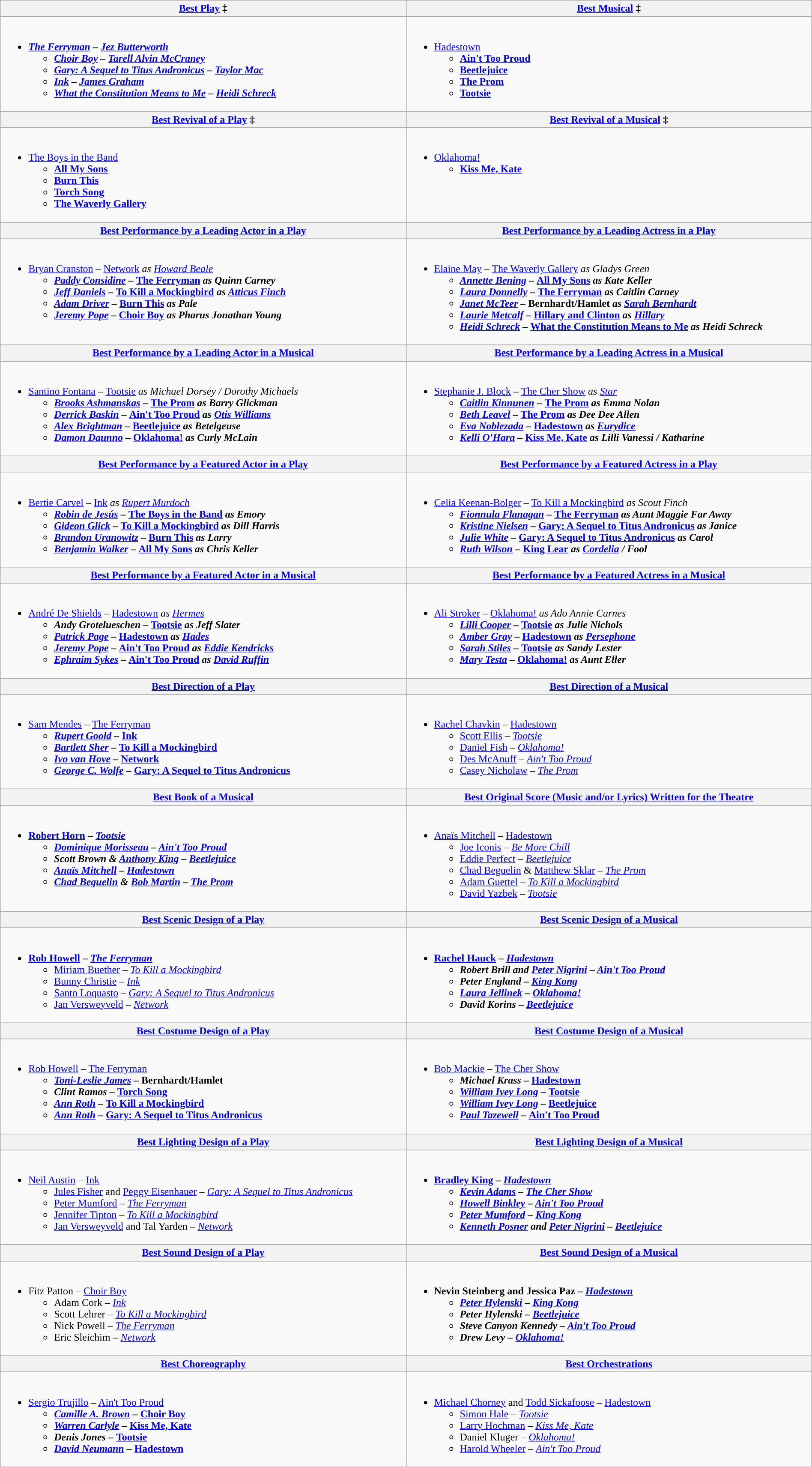<table class="wikitable" style="width:100%;">
<tr>
<th width:50%;"><a href='#'>Best Play</a> ‡</th>
<th width:50%;"><a href='#'>Best Musical</a> ‡</th>
</tr>
<tr>
<td valign="top"><br><ul><li><strong><em><a href='#'>The Ferryman</a><em> – <a href='#'>Jez Butterworth</a><strong><ul><li></em><a href='#'>Choir Boy</a><em> – <a href='#'>Tarell Alvin McCraney</a></li><li></em><a href='#'>Gary: A Sequel to Titus Andronicus</a><em> – <a href='#'>Taylor Mac</a></li><li></em><a href='#'>Ink</a><em> – <a href='#'>James Graham</a></li><li></em><a href='#'>What the Constitution Means to Me</a><em> – <a href='#'>Heidi Schreck</a></li></ul></li></ul></td>
<td valign="top"><br><ul><li></em></strong><a href='#'>Hadestown</a><strong><em><ul><li></em><a href='#'>Ain't Too Proud</a><em></li><li></em><a href='#'>Beetlejuice</a><em></li><li></em><a href='#'>The Prom</a><em></li><li></em><a href='#'>Tootsie</a><em></li></ul></li></ul></td>
</tr>
<tr>
<th width="50%"><a href='#'>Best Revival of a Play</a> ‡</th>
<th width="50%"><a href='#'>Best Revival of a Musical</a> ‡</th>
</tr>
<tr>
<td valign="top"><br><ul><li></em></strong><a href='#'>The Boys in the Band</a><strong><em><ul><li></em><a href='#'>All My Sons</a><em></li><li></em><a href='#'>Burn This</a><em></li><li></em><a href='#'>Torch Song</a><em></li><li></em><a href='#'>The Waverly Gallery</a><em></li></ul></li></ul></td>
<td valign="top"><br><ul><li></em></strong><a href='#'>Oklahoma!</a><strong><em><ul><li></em><a href='#'>Kiss Me, Kate</a><em></li></ul></li></ul></td>
</tr>
<tr>
<th width="50%"><a href='#'>Best Performance by a Leading Actor in a Play</a></th>
<th width="50%"><a href='#'>Best Performance by a Leading Actress in a Play</a></th>
</tr>
<tr>
<td valign="top"><br><ul><li></strong><a href='#'>Bryan Cranston</a> – </em><a href='#'>Network</a><em> as <a href='#'>Howard Beale</a><strong><ul><li><a href='#'>Paddy Considine</a> – </em><a href='#'>The Ferryman</a><em> as Quinn Carney</li><li><a href='#'>Jeff Daniels</a> – </em><a href='#'>To Kill a Mockingbird</a><em> as <a href='#'>Atticus Finch</a></li><li><a href='#'>Adam Driver</a> – </em><a href='#'>Burn This</a><em> as Pale</li><li><a href='#'>Jeremy Pope</a> – </em><a href='#'>Choir Boy</a><em> as Pharus Jonathan Young</li></ul></li></ul></td>
<td valign="top"><br><ul><li></strong><a href='#'>Elaine May</a> – </em><a href='#'>The Waverly Gallery</a><em> as Gladys Green<strong><ul><li><a href='#'>Annette Bening</a> – </em><a href='#'>All My Sons</a><em> as Kate Keller</li><li><a href='#'>Laura Donnelly</a> – </em><a href='#'>The Ferryman</a><em> as Caitlin Carney</li><li><a href='#'>Janet McTeer</a> – </em>Bernhardt/Hamlet<em> as <a href='#'>Sarah Bernhardt</a></li><li><a href='#'>Laurie Metcalf</a> – </em><a href='#'>Hillary and Clinton</a><em> as <a href='#'>Hillary</a></li><li><a href='#'>Heidi Schreck</a> – </em><a href='#'>What the Constitution Means to Me</a><em> as Heidi Schreck</li></ul></li></ul></td>
</tr>
<tr>
<th width="50%"><a href='#'>Best Performance by a Leading Actor in a Musical</a></th>
<th width="50%"><a href='#'>Best Performance by a Leading Actress in a Musical</a></th>
</tr>
<tr>
<td valign="top"><br><ul><li></strong><a href='#'>Santino Fontana</a> – </em><a href='#'>Tootsie</a><em> as Michael Dorsey / Dorothy Michaels<strong><ul><li><a href='#'>Brooks Ashmanskas</a> – </em><a href='#'>The Prom</a><em> as Barry Glickman</li><li><a href='#'>Derrick Baskin</a> – </em><a href='#'>Ain't Too Proud</a><em> as <a href='#'>Otis Williams</a></li><li><a href='#'>Alex Brightman</a> – </em><a href='#'>Beetlejuice</a><em> as Betelgeuse</li><li><a href='#'>Damon Daunno</a> – </em><a href='#'>Oklahoma!</a><em> as Curly McLain</li></ul></li></ul></td>
<td valign="top"><br><ul><li></strong><a href='#'>Stephanie J. Block</a> – </em><a href='#'>The Cher Show</a><em> as <a href='#'>Star</a><strong><ul><li><a href='#'>Caitlin Kinnunen</a> – </em><a href='#'>The Prom</a><em> as Emma Nolan</li><li><a href='#'>Beth Leavel</a> – </em><a href='#'>The Prom</a><em> as Dee Dee Allen</li><li><a href='#'>Eva Noblezada</a> – </em><a href='#'>Hadestown</a><em> as <a href='#'>Eurydice</a></li><li><a href='#'>Kelli O'Hara</a> – </em><a href='#'>Kiss Me, Kate</a><em> as Lilli Vanessi / Katharine</li></ul></li></ul></td>
</tr>
<tr>
<th width="50%"><a href='#'>Best Performance by a Featured Actor in a Play</a></th>
<th width="50%"><a href='#'>Best Performance by a Featured Actress in a Play</a></th>
</tr>
<tr>
<td valign="top"><br><ul><li></strong><a href='#'>Bertie Carvel</a> – </em><a href='#'>Ink</a><em> as <a href='#'>Rupert Murdoch</a><strong><ul><li><a href='#'>Robin de Jesús</a> – </em><a href='#'>The Boys in the Band</a><em> as Emory</li><li><a href='#'>Gideon Glick</a> – </em><a href='#'>To Kill a Mockingbird</a><em> as Dill Harris</li><li><a href='#'>Brandon Uranowitz</a> – </em><a href='#'>Burn This</a><em> as Larry</li><li><a href='#'>Benjamin Walker</a> – </em><a href='#'>All My Sons</a><em> as Chris Keller</li></ul></li></ul></td>
<td valign="top"><br><ul><li></strong><a href='#'>Celia Keenan-Bolger</a> – </em><a href='#'>To Kill a Mockingbird</a><em> as Scout Finch<strong><ul><li><a href='#'>Fionnula Flanagan</a> – </em><a href='#'>The Ferryman</a><em> as Aunt Maggie Far Away</li><li><a href='#'>Kristine Nielsen</a> – </em><a href='#'>Gary: A Sequel to Titus Andronicus</a><em> as Janice</li><li><a href='#'>Julie White</a> – </em><a href='#'>Gary: A Sequel to Titus Andronicus</a><em> as Carol</li><li><a href='#'>Ruth Wilson</a> – </em><a href='#'>King Lear</a><em> as <a href='#'>Cordelia</a> / Fool</li></ul></li></ul></td>
</tr>
<tr>
<th width="50%"><a href='#'>Best Performance by a Featured Actor in a Musical</a></th>
<th width="50%"><a href='#'>Best Performance by a Featured Actress in a Musical</a></th>
</tr>
<tr>
<td valign="top"><br><ul><li></strong><a href='#'>André De Shields</a> – </em><a href='#'>Hadestown</a><em> as <a href='#'>Hermes</a><strong><ul><li>Andy Grotelueschen – </em><a href='#'>Tootsie</a><em> as Jeff Slater</li><li><a href='#'>Patrick Page</a> – </em><a href='#'>Hadestown</a><em> as <a href='#'>Hades</a></li><li><a href='#'>Jeremy Pope</a> – </em><a href='#'>Ain't Too Proud</a><em> as <a href='#'>Eddie Kendricks</a></li><li><a href='#'>Ephraim Sykes</a> – </em><a href='#'>Ain't Too Proud</a><em> as <a href='#'>David Ruffin</a></li></ul></li></ul></td>
<td valign="top"><br><ul><li></strong><a href='#'>Ali Stroker</a> – </em><a href='#'>Oklahoma!</a><em> as Ado Annie Carnes<strong><ul><li><a href='#'>Lilli Cooper</a> – </em><a href='#'>Tootsie</a><em> as Julie Nichols</li><li><a href='#'>Amber Gray</a> – </em><a href='#'>Hadestown</a><em> as <a href='#'>Persephone</a></li><li><a href='#'>Sarah Stiles</a> – </em><a href='#'>Tootsie</a><em> as Sandy Lester</li><li><a href='#'>Mary Testa</a> – </em><a href='#'>Oklahoma!</a><em> as Aunt Eller</li></ul></li></ul></td>
</tr>
<tr>
<th width="50%"><a href='#'>Best Direction of a Play</a></th>
<th width="50%"><a href='#'>Best Direction of a Musical</a></th>
</tr>
<tr>
<td valign="top"><br><ul><li></strong><a href='#'>Sam Mendes</a> – <a href='#'></em>The Ferryman<em></a><strong><ul><li><a href='#'>Rupert Goold</a> – <a href='#'></em>Ink<em></a></li><li><a href='#'>Bartlett Sher</a> – <a href='#'></em>To Kill a Mockingbird<em></a></li><li><a href='#'>Ivo van Hove</a> – <a href='#'></em>Network<em></a></li><li><a href='#'>George C. Wolfe</a> – </em><a href='#'>Gary: A Sequel to Titus Andronicus</a><em></li></ul></li></ul></td>
<td valign="top"><br><ul><li></strong><a href='#'>Rachel Chavkin</a> – </em><a href='#'>Hadestown</a></em></strong><ul><li><a href='#'>Scott Ellis</a> – <a href='#'><em>Tootsie</em></a></li><li><a href='#'>Daniel Fish</a> – <em><a href='#'>Oklahoma!</a></em></li><li><a href='#'>Des McAnuff</a> – <a href='#'><em>Ain't Too Proud</em></a></li><li><a href='#'>Casey Nicholaw</a> – <a href='#'><em>The Prom</em></a></li></ul></li></ul></td>
</tr>
<tr>
<th width="50%"><a href='#'>Best Book of a Musical</a></th>
<th width="50%"><a href='#'>Best Original Score (Music and/or Lyrics) Written for the Theatre</a></th>
</tr>
<tr>
<td valign="top"><br><ul><li><strong><a href='#'>Robert Horn</a> – <em><a href='#'>Tootsie</a><strong><em><ul><li><a href='#'>Dominique Morisseau</a> – </em><a href='#'>Ain't Too Proud</a><em></li><li>Scott Brown & <a href='#'>Anthony King</a> – </em><a href='#'>Beetlejuice</a><em></li><li><a href='#'>Anaïs Mitchell</a> – </em><a href='#'>Hadestown</a><em></li><li><a href='#'>Chad Beguelin</a> & <a href='#'>Bob Martin</a> – </em><a href='#'>The Prom</a><em></li></ul></li></ul></td>
<td valign="top"><br><ul><li></strong><a href='#'>Anaïs Mitchell</a> – </em><a href='#'>Hadestown</a></em></strong><ul><li><a href='#'>Joe Iconis</a> – <em><a href='#'>Be More Chill</a></em></li><li><a href='#'>Eddie Perfect</a> – <em><a href='#'>Beetlejuice</a></em></li><li><a href='#'>Chad Beguelin</a> & <a href='#'>Matthew Sklar</a> – <em><a href='#'>The Prom</a></em></li><li><a href='#'>Adam Guettel</a> – <em><a href='#'>To Kill a Mockingbird</a></em></li><li><a href='#'>David Yazbek</a> – <em><a href='#'>Tootsie</a></em></li></ul></li></ul></td>
</tr>
<tr>
<th width="50%"><a href='#'>Best Scenic Design of a Play</a></th>
<th width="50%"><a href='#'>Best Scenic Design of a Musical</a></th>
</tr>
<tr>
<td valign="top"><br><ul><li><strong><a href='#'>Rob Howell</a> – <a href='#'><em>The Ferryman</em></a></strong><ul><li><a href='#'>Miriam Buether</a> – <a href='#'><em>To Kill a Mockingbird</em></a></li><li><a href='#'>Bunny Christie</a> – <a href='#'><em>Ink</em></a></li><li><a href='#'>Santo Loquasto</a> – <em><a href='#'>Gary: A Sequel to Titus Andronicus</a></em></li><li><a href='#'>Jan Versweyveld</a> – <a href='#'><em>Network</em></a></li></ul></li></ul></td>
<td valign="top"><br><ul><li><strong><a href='#'>Rachel Hauck</a> – <em><a href='#'>Hadestown</a><strong><em><ul><li>Robert Brill and <a href='#'>Peter Nigrini</a> – <a href='#'></em>Ain't Too Proud<em></a></li><li>Peter England – <a href='#'></em>King Kong<em></a></li><li><a href='#'>Laura Jellinek</a> – </em><a href='#'>Oklahoma!</a><em></li><li>David Korins – <a href='#'></em>Beetlejuice<em></a></li></ul></li></ul></td>
</tr>
<tr>
<th width="50%"><a href='#'>Best Costume Design of a Play</a></th>
<th width="50%"><a href='#'>Best Costume Design of a Musical</a></th>
</tr>
<tr>
<td valign="top"><br><ul><li></strong><a href='#'>Rob Howell</a> – <a href='#'></em>The Ferryman<em></a><strong><ul><li><a href='#'>Toni-Leslie James</a> – </em>Bernhardt/Hamlet<em></li><li>Clint Ramos – </em><a href='#'>Torch Song</a><em></li><li><a href='#'>Ann Roth</a> – <a href='#'></em>To Kill a Mockingbird<em></a></li><li><a href='#'>Ann Roth</a> – </em><a href='#'>Gary: A Sequel to Titus Andronicus</a><em></li></ul></li></ul></td>
<td valign="top"><br><ul><li></strong><a href='#'>Bob Mackie</a> – <a href='#'></em>The Cher Show<em></a><strong><ul><li>Michael Krass – </em><a href='#'>Hadestown</a><em></li><li><a href='#'>William Ivey Long</a> – <a href='#'></em>Tootsie<em></a></li><li><a href='#'>William Ivey Long</a> – <a href='#'></em>Beetlejuice<em></a></li><li><a href='#'>Paul Tazewell</a> – <a href='#'></em>Ain't Too Proud<em></a></li></ul></li></ul></td>
</tr>
<tr>
<th width="50%"><a href='#'>Best Lighting Design of a Play</a></th>
<th width="50%"><a href='#'>Best Lighting Design of a Musical</a></th>
</tr>
<tr>
<td valign="top"><br><ul><li></strong><a href='#'>Neil Austin</a> – </em><a href='#'>Ink</a></em></strong><ul><li><a href='#'>Jules Fisher</a> and <a href='#'>Peggy Eisenhauer</a> – <em><a href='#'>Gary: A Sequel to Titus Andronicus</a></em></li><li><a href='#'>Peter Mumford</a> – <em><a href='#'>The Ferryman</a></em></li><li><a href='#'>Jennifer Tipton</a> – <em><a href='#'>To Kill a Mockingbird</a></em></li><li><a href='#'>Jan Versweyveld</a> and Tal Yarden – <em><a href='#'>Network</a></em></li></ul></li></ul></td>
<td valign="top"><br><ul><li><strong><a href='#'>Bradley King</a> – <em><a href='#'>Hadestown</a><strong><em><ul><li><a href='#'>Kevin Adams</a> – </em><a href='#'>The Cher Show</a><em></li><li><a href='#'>Howell Binkley</a> – </em><a href='#'>Ain't Too Proud</a><em></li><li><a href='#'>Peter Mumford</a> – </em><a href='#'>King Kong</a><em></li><li><a href='#'>Kenneth Posner</a> and <a href='#'>Peter Nigrini</a> – </em><a href='#'>Beetlejuice</a><em></li></ul></li></ul></td>
</tr>
<tr>
<th width="50%"><a href='#'>Best Sound Design of a Play</a></th>
<th width="50%"><a href='#'>Best Sound Design of a Musical</a></th>
</tr>
<tr>
<td valign="top"><br><ul><li></strong>Fitz Patton – </em><a href='#'>Choir Boy</a></em></strong><ul><li>Adam Cork – <a href='#'><em>Ink</em></a></li><li>Scott Lehrer – <a href='#'><em>To Kill a Mockingbird</em></a></li><li>Nick Powell – <a href='#'><em>The Ferryman</em></a></li><li>Eric Sleichim – <a href='#'><em>Network</em></a></li></ul></li></ul></td>
<td valign="top"><br><ul><li><strong>Nevin Steinberg and Jessica Paz – <em><a href='#'>Hadestown</a><strong><em><ul><li><a href='#'>Peter Hylenski</a> – <a href='#'></em>King Kong<em></a></li><li>Peter Hylenski – <a href='#'></em>Beetlejuice<em></a></li><li>Steve Canyon Kennedy – <a href='#'></em>Ain't Too Proud<em></a></li><li>Drew Levy – </em><a href='#'>Oklahoma!</a><em></li></ul></li></ul></td>
</tr>
<tr>
<th width="50%"><a href='#'>Best Choreography</a></th>
<th width="50%"><a href='#'>Best Orchestrations</a></th>
</tr>
<tr>
<td valign="top"><br><ul><li></strong><a href='#'>Sergio Trujillo</a> – <a href='#'></em>Ain't Too Proud<em></a><strong><ul><li><a href='#'>Camille A. Brown</a> – </em><a href='#'>Choir Boy</a><em></li><li><a href='#'>Warren Carlyle</a> – </em><a href='#'>Kiss Me, Kate</a><em></li><li>Denis Jones – <a href='#'></em>Tootsie<em></a></li><li><a href='#'>David Neumann</a> – </em><a href='#'>Hadestown</a><em></li></ul></li></ul></td>
<td valign="top"><br><ul><li></strong><a href='#'>Michael Chorney</a> and <a href='#'>Todd Sickafoose</a> – </em><a href='#'>Hadestown</a></em></strong><ul><li><a href='#'>Simon Hale</a> – <a href='#'><em>Tootsie</em></a></li><li><a href='#'>Larry Hochman</a> – <em><a href='#'>Kiss Me, Kate</a></em></li><li>Daniel Kluger – <em><a href='#'>Oklahoma!</a></em></li><li><a href='#'>Harold Wheeler</a> – <a href='#'><em>Ain't Too Proud</em></a></li></ul></li></ul></td>
</tr>
</table>
